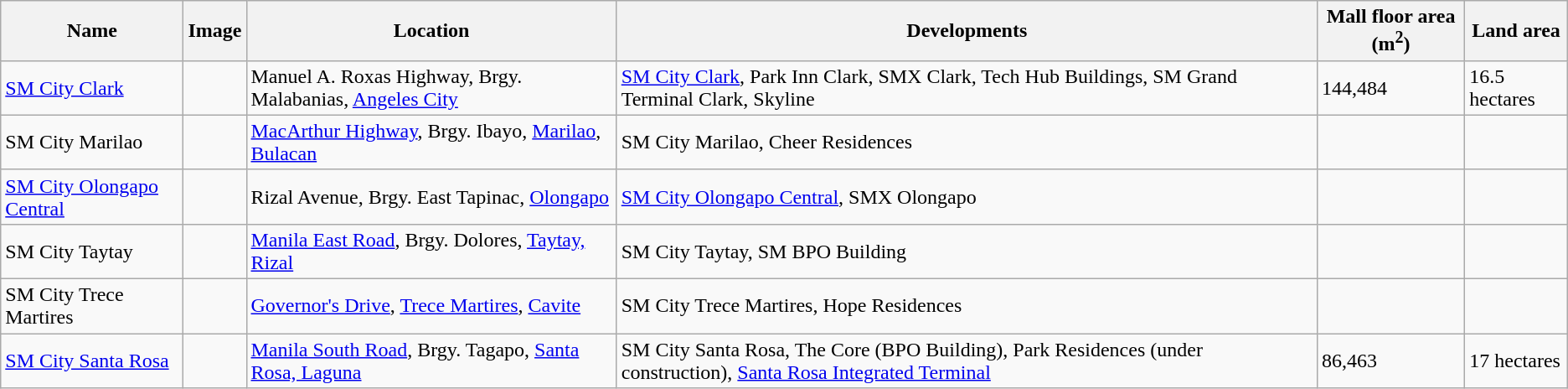<table class="wikitable sortable">
<tr>
<th>Name</th>
<th>Image</th>
<th>Location</th>
<th>Developments</th>
<th>Mall floor area (m<sup>2</sup>)</th>
<th>Land area</th>
</tr>
<tr>
<td><a href='#'>SM City Clark</a></td>
<td></td>
<td>Manuel A. Roxas Highway, Brgy. Malabanias, <a href='#'>Angeles City</a></td>
<td><a href='#'>SM City Clark</a>, Park Inn Clark, SMX Clark, Tech Hub Buildings, SM Grand Terminal Clark, Skyline</td>
<td>144,484</td>
<td>16.5 hectares</td>
</tr>
<tr>
<td>SM City Marilao</td>
<td></td>
<td><a href='#'>MacArthur Highway</a>, Brgy. Ibayo, <a href='#'>Marilao</a>, <a href='#'>Bulacan</a></td>
<td>SM City Marilao, Cheer Residences</td>
<td></td>
<td></td>
</tr>
<tr>
<td><a href='#'>SM City Olongapo Central</a></td>
<td></td>
<td>Rizal Avenue, Brgy. East Tapinac, <a href='#'>Olongapo</a></td>
<td><a href='#'>SM City Olongapo Central</a>, SMX Olongapo</td>
<td></td>
<td></td>
</tr>
<tr>
<td>SM City Taytay</td>
<td></td>
<td><a href='#'>Manila East Road</a>, Brgy. Dolores, <a href='#'>Taytay, Rizal</a></td>
<td>SM City Taytay, SM BPO Building</td>
<td></td>
<td></td>
</tr>
<tr>
<td>SM City Trece Martires</td>
<td></td>
<td><a href='#'>Governor's Drive</a>, <a href='#'>Trece Martires</a>, <a href='#'>Cavite</a></td>
<td>SM City Trece Martires, Hope Residences</td>
<td></td>
<td></td>
</tr>
<tr>
<td><a href='#'>SM City Santa Rosa</a></td>
<td></td>
<td><a href='#'>Manila South Road</a>, Brgy. Tagapo, <a href='#'>Santa Rosa, Laguna</a></td>
<td>SM City Santa Rosa, The Core (BPO Building), Park Residences (under construction), <a href='#'>Santa Rosa Integrated Terminal</a></td>
<td>86,463</td>
<td>17 hectares</td>
</tr>
</table>
